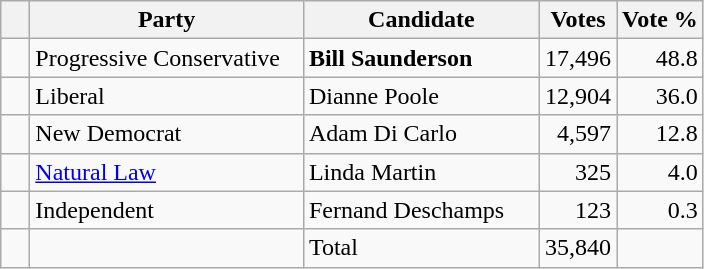<table class="wikitable">
<tr>
<th></th>
<th scope="col" width="175">Party</th>
<th scope="col" width="150">Candidate</th>
<th>Votes</th>
<th>Vote %</th>
</tr>
<tr>
<td>   </td>
<td>Progressive Conservative</td>
<td><strong>Bill Saunderson</strong></td>
<td align=right>17,496</td>
<td align=right>48.8</td>
</tr>
<tr |>
<td>   </td>
<td>Liberal</td>
<td>Dianne Poole</td>
<td align=right>12,904</td>
<td align=right>36.0</td>
</tr>
<tr |>
<td>   </td>
<td>New Democrat</td>
<td>Adam Di Carlo</td>
<td align=right>4,597</td>
<td align=right>12.8<br></td>
</tr>
<tr |>
<td>   </td>
<td><a href='#'>Natural Law</a></td>
<td>Linda Martin</td>
<td align=right>325</td>
<td align=right>4.0</td>
</tr>
<tr |>
<td>   </td>
<td>Independent</td>
<td>Fernand Deschamps</td>
<td align=right>123</td>
<td align=right>0.3</td>
</tr>
<tr |>
<td></td>
<td></td>
<td>Total</td>
<td align=right>35,840</td>
<td></td>
</tr>
</table>
